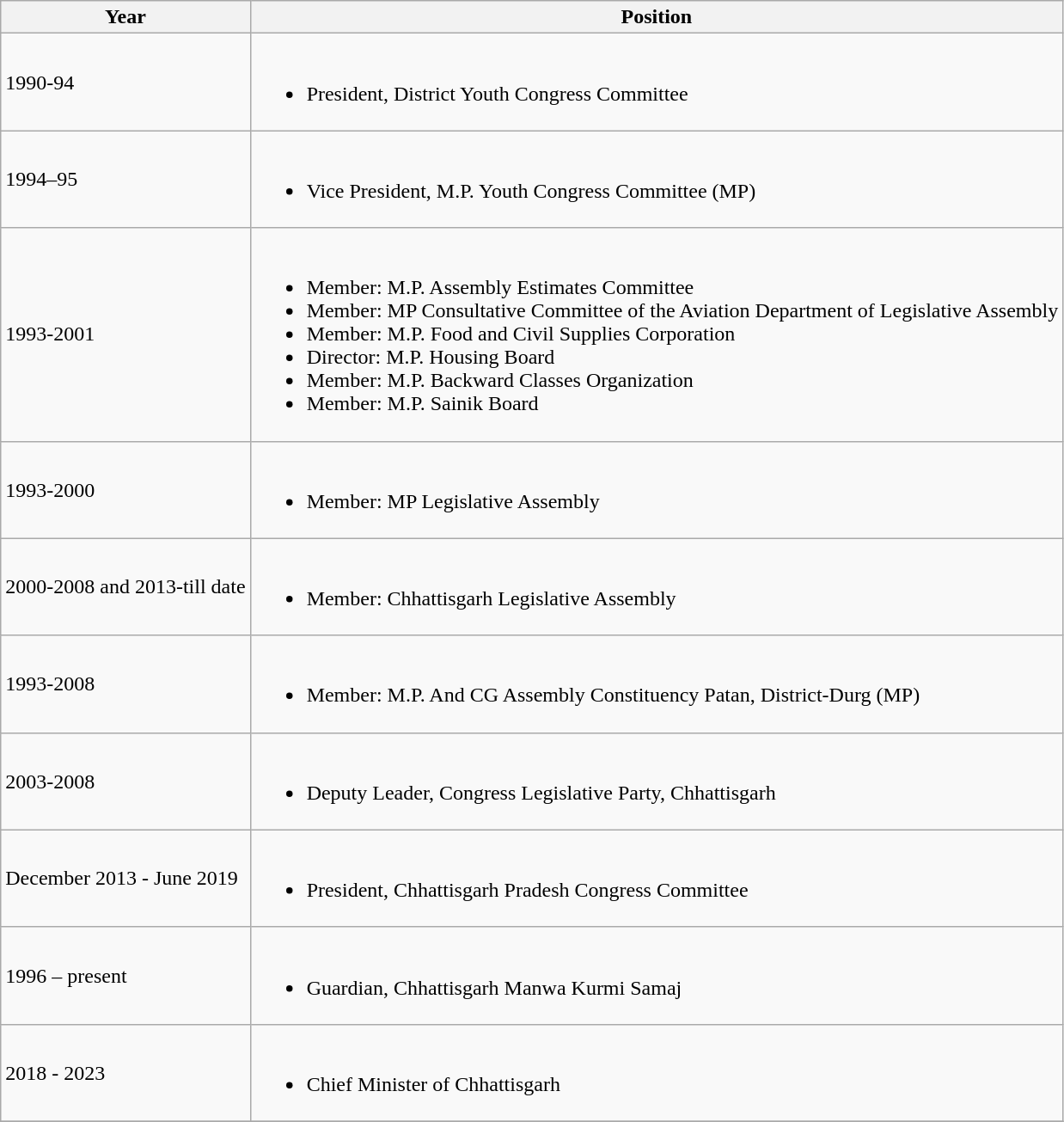<table class="wikitable">
<tr>
<th>Year</th>
<th>Position</th>
</tr>
<tr>
<td>1990-94</td>
<td><br><ul><li>President, District Youth Congress Committee</li></ul></td>
</tr>
<tr>
<td>1994–95</td>
<td><br><ul><li>Vice President, M.P. Youth Congress Committee (MP)</li></ul></td>
</tr>
<tr>
<td>1993-2001</td>
<td><br><ul><li>Member: M.P. Assembly Estimates Committee</li><li>Member: MP Consultative Committee of the Aviation Department of Legislative Assembly</li><li>Member: M.P. Food and Civil Supplies Corporation</li><li>Director: M.P. Housing Board</li><li>Member: M.P. Backward Classes Organization</li><li>Member: M.P. Sainik Board</li></ul></td>
</tr>
<tr>
<td>1993-2000</td>
<td><br><ul><li>Member: MP Legislative Assembly</li></ul></td>
</tr>
<tr>
<td>2000-2008 and 2013-till date</td>
<td><br><ul><li>Member: Chhattisgarh Legislative Assembly</li></ul></td>
</tr>
<tr>
<td>1993-2008</td>
<td><br><ul><li>Member: M.P. And CG Assembly Constituency Patan, District-Durg (MP)</li></ul></td>
</tr>
<tr>
<td>2003-2008</td>
<td><br><ul><li>Deputy Leader, Congress Legislative Party, Chhattisgarh</li></ul></td>
</tr>
<tr>
<td>December 2013 - June 2019</td>
<td><br><ul><li>President, Chhattisgarh Pradesh Congress Committee</li></ul></td>
</tr>
<tr>
<td>1996 – present</td>
<td><br><ul><li>Guardian, Chhattisgarh Manwa Kurmi Samaj</li></ul></td>
</tr>
<tr>
<td>2018 - 2023</td>
<td><br><ul><li>Chief Minister of Chhattisgarh</li></ul></td>
</tr>
<tr>
</tr>
</table>
